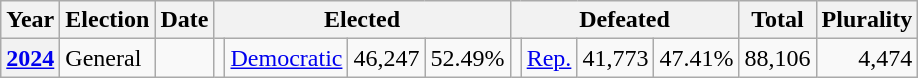<table class="wikitable">
<tr>
<th>Year</th>
<th>Election</th>
<th>Date</th>
<th colspan="4">Elected</th>
<th colspan="4">Defeated</th>
<th>Total</th>
<th>Plurality</th>
</tr>
<tr>
<th valign="top"><a href='#'>2024</a></th>
<td valign="top">General</td>
<td valign="top"></td>
<td valign="top"></td>
<td valign="top" ><a href='#'>Democratic</a></td>
<td align="right" valign="top">46,247</td>
<td align="right" valign="top">52.49%</td>
<td valign="top"></td>
<td valign="top" ><a href='#'>Rep.</a></td>
<td align="right" valign="top">41,773</td>
<td align="right" valign="top">47.41%</td>
<td align="right" valign="top">88,106</td>
<td align="right" valign="top">4,474</td>
</tr>
</table>
